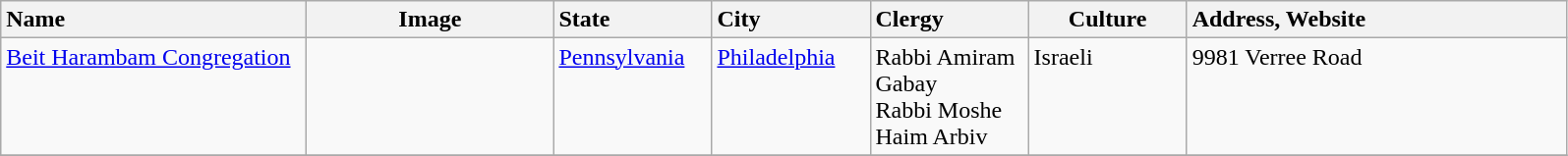<table class="wikitable sortable">
<tr>
<th style="text-align:left; width:200px;">Name</th>
<th style="text-align:center; width:160px;" class="unsortable">Image</th>
<th style="text-align:left; width:100px;">State</th>
<th style="text-align:left; width:100px;">City</th>
<th style="text-align:left; width:100px;">Clergy</th>
<th style="text-align:center; width:100px;">Culture</th>
<th style="text-align:left; width:250px;" class="unsortable">Address, Website</th>
</tr>
<tr valign=top>
<td><a href='#'>Beit Harambam Congregation</a></td>
<td></td>
<td><a href='#'>Pennsylvania</a></td>
<td><a href='#'>Philadelphia</a></td>
<td>Rabbi Amiram Gabay<br>Rabbi Moshe Haim Arbiv</td>
<td>Israeli</td>
<td>9981 Verree Road</td>
</tr>
<tr valign=top>
</tr>
</table>
